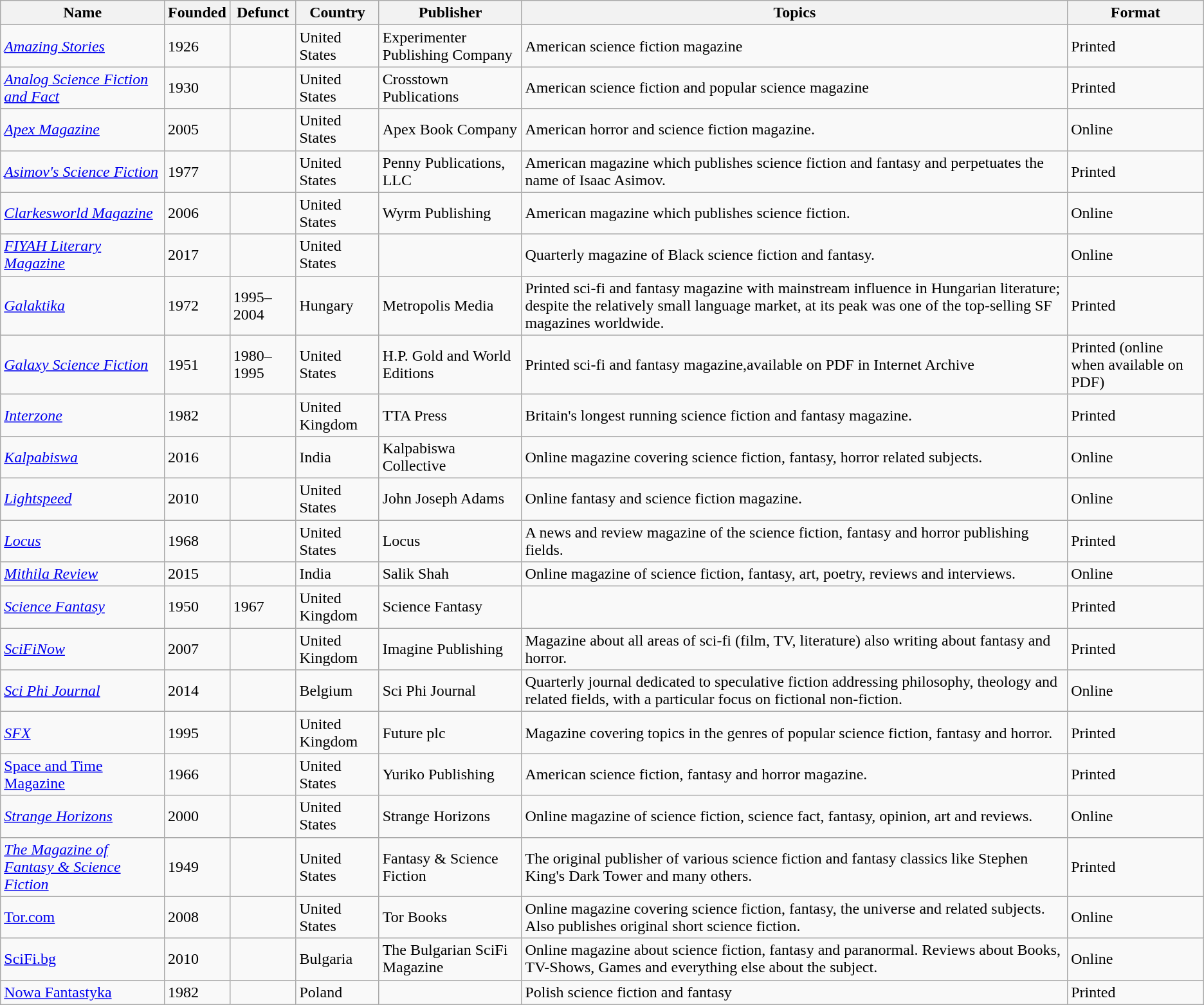<table class="wikitable sortable" border="1" bgcolor="white">
<tr>
<th>Name</th>
<th>Founded</th>
<th>Defunct</th>
<th>Country</th>
<th>Publisher</th>
<th>Topics</th>
<th>Format</th>
</tr>
<tr>
<td><em><a href='#'>Amazing Stories</a></em></td>
<td>1926</td>
<td></td>
<td>United States</td>
<td>Experimenter Publishing Company</td>
<td>American science fiction magazine</td>
<td>Printed</td>
</tr>
<tr>
<td><em><a href='#'>Analog Science Fiction and Fact</a></em></td>
<td>1930</td>
<td></td>
<td>United States</td>
<td>Crosstown Publications</td>
<td>American science fiction and popular science magazine</td>
<td>Printed</td>
</tr>
<tr>
<td><em><a href='#'>Apex Magazine</a></em></td>
<td>2005</td>
<td></td>
<td>United States</td>
<td>Apex Book Company</td>
<td>American horror and science fiction magazine.</td>
<td>Online</td>
</tr>
<tr>
<td><em><a href='#'>Asimov's Science Fiction</a></em></td>
<td>1977</td>
<td></td>
<td>United States</td>
<td>Penny Publications, LLC</td>
<td>American magazine which publishes science fiction and fantasy and perpetuates the name of Isaac Asimov.</td>
<td>Printed</td>
</tr>
<tr>
<td><em><a href='#'>Clarkesworld Magazine</a></em></td>
<td>2006</td>
<td></td>
<td>United States</td>
<td>Wyrm Publishing</td>
<td>American magazine which publishes science fiction.</td>
<td>Online</td>
</tr>
<tr>
<td><em><a href='#'>FIYAH Literary Magazine</a></em></td>
<td>2017</td>
<td></td>
<td>United States</td>
<td></td>
<td>Quarterly magazine of Black science fiction and fantasy.</td>
<td>Online</td>
</tr>
<tr>
<td><em><a href='#'>Galaktika</a></em></td>
<td>1972</td>
<td>1995–2004</td>
<td>Hungary</td>
<td>Metropolis Media</td>
<td>Printed sci-fi and fantasy magazine with mainstream influence in Hungarian literature; despite the relatively small language market, at its peak was one of the top-selling SF magazines worldwide.</td>
<td>Printed</td>
</tr>
<tr>
<td><em><a href='#'>Galaxy Science Fiction</a></em></td>
<td>1951</td>
<td>1980–1995</td>
<td>United States</td>
<td>H.P. Gold and World Editions</td>
<td>Printed sci-fi and fantasy magazine,available on PDF in Internet Archive</td>
<td>Printed (online when available on PDF)</td>
</tr>
<tr>
<td><em><a href='#'>Interzone</a></em></td>
<td>1982</td>
<td></td>
<td>United Kingdom</td>
<td>TTA Press</td>
<td>Britain's longest running science fiction and fantasy magazine.</td>
<td>Printed</td>
</tr>
<tr>
<td><em><a href='#'>Kalpabiswa</a></em></td>
<td>2016</td>
<td></td>
<td>India</td>
<td>Kalpabiswa Collective</td>
<td>Online magazine covering science fiction, fantasy, horror related subjects.</td>
<td>Online</td>
</tr>
<tr>
<td><em><a href='#'>Lightspeed</a></em></td>
<td>2010</td>
<td></td>
<td>United States</td>
<td>John Joseph Adams</td>
<td>Online fantasy and science fiction magazine.</td>
<td>Online</td>
</tr>
<tr>
<td><em><a href='#'>Locus</a></em></td>
<td>1968</td>
<td></td>
<td>United States</td>
<td>Locus</td>
<td>A news and review magazine of the science fiction, fantasy and horror publishing fields.</td>
<td>Printed</td>
</tr>
<tr>
<td><em><a href='#'>Mithila Review</a></em></td>
<td>2015</td>
<td></td>
<td>India</td>
<td>Salik Shah</td>
<td>Online magazine of science fiction, fantasy, art, poetry, reviews and interviews.</td>
<td>Online</td>
</tr>
<tr>
<td><em><a href='#'>Science Fantasy</a></em></td>
<td>1950</td>
<td>1967</td>
<td>United Kingdom</td>
<td>Science Fantasy</td>
<td></td>
<td>Printed</td>
</tr>
<tr>
<td><em><a href='#'>SciFiNow</a></em></td>
<td>2007</td>
<td></td>
<td>United Kingdom</td>
<td>Imagine Publishing</td>
<td>Magazine about all areas of sci-fi (film, TV, literature) also writing about fantasy and horror.</td>
<td>Printed</td>
</tr>
<tr>
<td><em><a href='#'>Sci Phi Journal</a></em></td>
<td>2014</td>
<td></td>
<td>Belgium</td>
<td>Sci Phi Journal</td>
<td>Quarterly journal dedicated to speculative fiction addressing philosophy, theology and related fields, with a particular focus on fictional non-fiction.</td>
<td>Online</td>
</tr>
<tr>
<td><em><a href='#'>SFX</a></em></td>
<td>1995</td>
<td></td>
<td>United Kingdom</td>
<td>Future plc</td>
<td>Magazine covering topics in the genres of popular science fiction, fantasy and horror.</td>
<td>Printed</td>
</tr>
<tr>
<td><a href='#'>Space and Time Magazine</a></td>
<td>1966</td>
<td></td>
<td>United States</td>
<td>Yuriko Publishing</td>
<td>American science fiction, fantasy and horror magazine.</td>
<td>Printed</td>
</tr>
<tr>
<td><em><a href='#'>Strange Horizons</a></em></td>
<td>2000</td>
<td></td>
<td>United States</td>
<td>Strange Horizons</td>
<td>Online magazine of science fiction, science fact, fantasy, opinion, art and reviews.</td>
<td>Online</td>
</tr>
<tr>
<td><em><a href='#'>The Magazine of Fantasy & Science Fiction</a></em></td>
<td>1949</td>
<td></td>
<td>United States</td>
<td>Fantasy & Science Fiction</td>
<td>The original publisher of various science fiction and fantasy classics like Stephen King's Dark Tower and many others.</td>
<td>Printed</td>
</tr>
<tr>
<td><a href='#'>Tor.com</a></td>
<td>2008</td>
<td></td>
<td>United States</td>
<td>Tor Books</td>
<td>Online magazine covering science fiction, fantasy, the universe and related subjects. Also publishes original short science fiction.</td>
<td>Online</td>
</tr>
<tr>
<td><a href='#'>SciFi.bg</a></td>
<td>2010</td>
<td></td>
<td>Bulgaria</td>
<td>The Bulgarian SciFi Magazine</td>
<td>Online magazine about science fiction, fantasy and paranormal. Reviews about Books, TV-Shows, Games and everything else about the subject.</td>
<td>Online</td>
</tr>
<tr>
<td><a href='#'>Nowa Fantastyka</a></td>
<td>1982</td>
<td></td>
<td>Poland</td>
<td></td>
<td>Polish science fiction and fantasy</td>
<td>Printed</td>
</tr>
</table>
